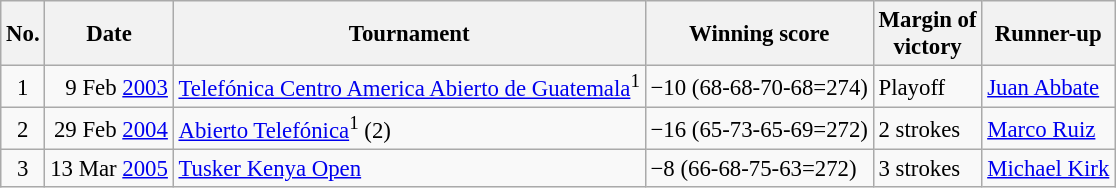<table class="wikitable" style="font-size:95%;">
<tr>
<th>No.</th>
<th>Date</th>
<th>Tournament</th>
<th>Winning score</th>
<th>Margin of<br>victory</th>
<th>Runner-up</th>
</tr>
<tr>
<td align=center>1</td>
<td align=right>9 Feb <a href='#'>2003</a></td>
<td><a href='#'>Telefónica Centro America Abierto de Guatemala</a><sup>1</sup></td>
<td>−10 (68-68-70-68=274)</td>
<td>Playoff</td>
<td> <a href='#'>Juan Abbate</a></td>
</tr>
<tr>
<td align=center>2</td>
<td align=right>29 Feb <a href='#'>2004</a></td>
<td><a href='#'>Abierto Telefónica</a><sup>1</sup> (2)</td>
<td>−16 (65-73-65-69=272)</td>
<td>2 strokes</td>
<td> <a href='#'>Marco Ruiz</a></td>
</tr>
<tr>
<td align=center>3</td>
<td align=right>13 Mar <a href='#'>2005</a></td>
<td><a href='#'>Tusker Kenya Open</a></td>
<td>−8 (66-68-75-63=272)</td>
<td>3 strokes</td>
<td> <a href='#'>Michael Kirk</a></td>
</tr>
</table>
